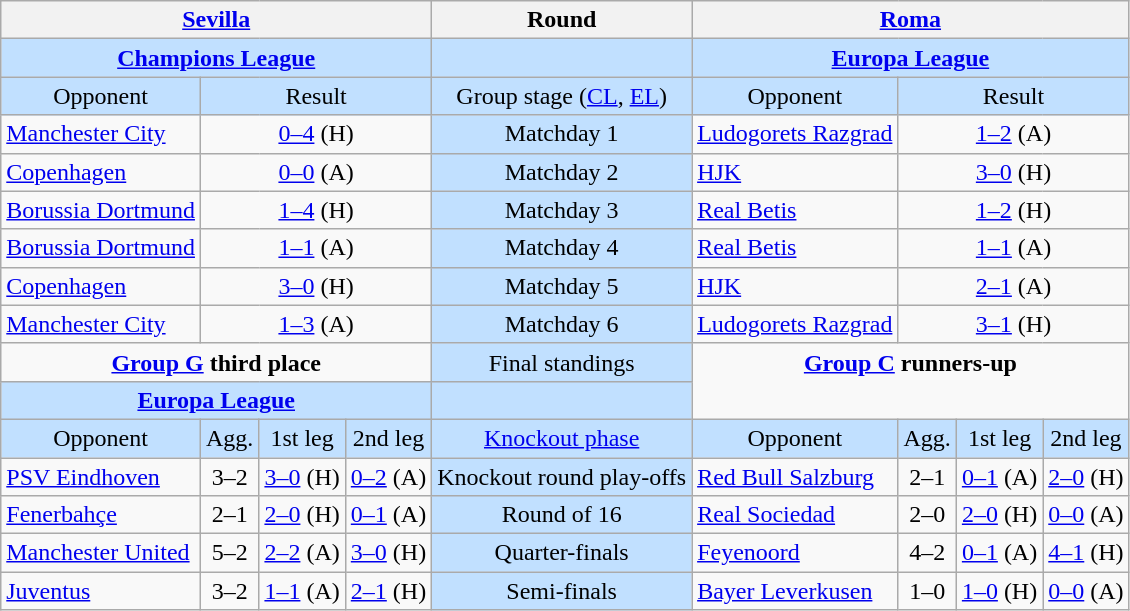<table class="wikitable" style="text-align:center">
<tr>
<th colspan="4"> <a href='#'>Sevilla</a></th>
<th>Round</th>
<th colspan="4"> <a href='#'>Roma</a></th>
</tr>
<tr style="background:#C1E0FF">
<td colspan="4"><strong><a href='#'>Champions League</a></strong></td>
<td></td>
<td colspan="4"><strong><a href='#'>Europa League</a></strong></td>
</tr>
<tr style="background:#C1E0FF">
<td>Opponent</td>
<td colspan="3">Result</td>
<td>Group stage (<a href='#'>CL</a>, <a href='#'>EL</a>)</td>
<td>Opponent</td>
<td colspan="3">Result</td>
</tr>
<tr>
<td style="text-align:left"> <a href='#'>Manchester City</a></td>
<td colspan="3"><a href='#'>0–4</a> (H)</td>
<td style="background:#C1E0FF">Matchday 1</td>
<td style="text-align:left"> <a href='#'>Ludogorets Razgrad</a></td>
<td colspan="3"><a href='#'>1–2</a> (A)</td>
</tr>
<tr>
<td style="text-align:left"> <a href='#'>Copenhagen</a></td>
<td colspan="3"><a href='#'>0–0</a> (A)</td>
<td style="background:#C1E0FF">Matchday 2</td>
<td style="text-align:left"> <a href='#'>HJK</a></td>
<td colspan="3"><a href='#'>3–0</a> (H)</td>
</tr>
<tr>
<td style="text-align:left"> <a href='#'>Borussia Dortmund</a></td>
<td colspan="3"><a href='#'>1–4</a> (H)</td>
<td style="background:#C1E0FF">Matchday 3</td>
<td style="text-align:left"> <a href='#'>Real Betis</a></td>
<td colspan="3"><a href='#'>1–2</a> (H)</td>
</tr>
<tr>
<td style="text-align:left"> <a href='#'>Borussia Dortmund</a></td>
<td colspan="3"><a href='#'>1–1</a> (A)</td>
<td style="background:#C1E0FF">Matchday 4</td>
<td style="text-align:left"> <a href='#'>Real Betis</a></td>
<td colspan="3"><a href='#'>1–1</a> (A)</td>
</tr>
<tr>
<td style="text-align:left"> <a href='#'>Copenhagen</a></td>
<td colspan="3"><a href='#'>3–0</a> (H)</td>
<td style="background:#C1E0FF">Matchday 5</td>
<td style="text-align:left"> <a href='#'>HJK</a></td>
<td colspan="3"><a href='#'>2–1</a> (A)</td>
</tr>
<tr>
<td style="text-align:left"> <a href='#'>Manchester City</a></td>
<td colspan="3"><a href='#'>1–3</a> (A)</td>
<td style="background:#C1E0FF">Matchday 6</td>
<td style="text-align:left"> <a href='#'>Ludogorets Razgrad</a></td>
<td colspan="3"><a href='#'>3–1</a> (H)</td>
</tr>
<tr>
<td colspan="4" style="vertical-align:top"><strong><a href='#'>Group G</a> third place</strong><br><div></div></td>
<td style="background:#C1E0FF">Final standings</td>
<td rowspan="2" colspan="4" style="vertical-align:top"><strong><a href='#'>Group C</a> runners-up</strong><br><div></div></td>
</tr>
<tr style="background:#C1E0FF">
<td colspan="4"><strong><a href='#'>Europa League</a></strong></td>
<td></td>
</tr>
<tr style="background:#C1E0FF">
<td>Opponent</td>
<td>Agg.</td>
<td>1st leg</td>
<td>2nd leg</td>
<td><a href='#'>Knockout phase</a></td>
<td>Opponent</td>
<td>Agg.</td>
<td>1st leg</td>
<td>2nd leg</td>
</tr>
<tr>
<td style="text-align:left"> <a href='#'>PSV Eindhoven</a></td>
<td>3–2</td>
<td><a href='#'>3–0</a> (H)</td>
<td><a href='#'>0–2</a> (A)</td>
<td style="background:#C1E0FF">Knockout round play-offs</td>
<td style="text-align:left"> <a href='#'>Red Bull Salzburg</a></td>
<td>2–1</td>
<td><a href='#'>0–1</a> (A)</td>
<td><a href='#'>2–0</a> (H)</td>
</tr>
<tr>
<td style="text-align:left"> <a href='#'>Fenerbahçe</a></td>
<td>2–1</td>
<td><a href='#'>2–0</a> (H)</td>
<td><a href='#'>0–1</a> (A)</td>
<td style="background:#C1E0FF">Round of 16</td>
<td style="text-align:left"> <a href='#'>Real Sociedad</a></td>
<td>2–0</td>
<td><a href='#'>2–0</a> (H)</td>
<td><a href='#'>0–0</a> (A)</td>
</tr>
<tr>
<td style="text-align:left"> <a href='#'>Manchester United</a></td>
<td>5–2</td>
<td><a href='#'>2–2</a> (A)</td>
<td><a href='#'>3–0</a> (H)</td>
<td style="background:#C1E0FF">Quarter-finals</td>
<td style="text-align:left"> <a href='#'>Feyenoord</a></td>
<td>4–2</td>
<td><a href='#'>0–1</a> (A)</td>
<td><a href='#'>4–1</a>  (H)</td>
</tr>
<tr>
<td style="text-align:left"> <a href='#'>Juventus</a></td>
<td>3–2</td>
<td><a href='#'>1–1</a> (A)</td>
<td><a href='#'>2–1</a>  (H)</td>
<td style="background:#C1E0FF">Semi-finals</td>
<td style="text-align:left"> <a href='#'>Bayer Leverkusen</a></td>
<td>1–0</td>
<td><a href='#'>1–0</a> (H)</td>
<td><a href='#'>0–0</a> (A)</td>
</tr>
</table>
